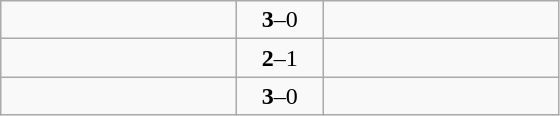<table class="wikitable">
<tr>
<td width=150><strong></strong></td>
<td style="width:50px" align=center><strong>3</strong>–0</td>
<td width=150></td>
</tr>
<tr>
<td width=150><strong></strong></td>
<td style="width:50px" align=center><strong>2</strong>–1</td>
<td width=150></td>
</tr>
<tr>
<td width=150><strong></strong></td>
<td style="width:50px" align=center><strong>3</strong>–0</td>
<td width=150></td>
</tr>
</table>
